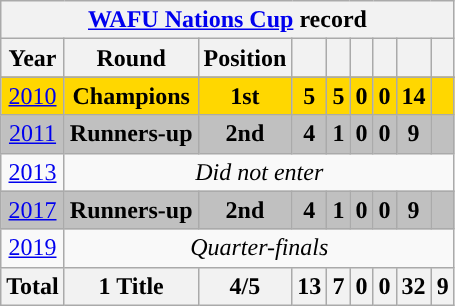<table class="wikitable" style="text-align: center;">
<tr>
<th colspan=9><a href='#'>WAFU Nations Cup</a> record</th>
</tr>
<tr>
<th>Year</th>
<th>Round</th>
<th>Position</th>
<th></th>
<th></th>
<th></th>
<th></th>
<th></th>
<th></th>
</tr>
<tr>
</tr>
<tr bgcolor="gold">
<td> <a href='#'>2010</a></td>
<td><strong>Champions</strong></td>
<td><strong>1st</strong></td>
<td><strong>5</strong></td>
<td><strong>5</strong></td>
<td><strong>0</strong></td>
<td><strong>0</strong></td>
<td><strong>14</strong></td>
<td></td>
</tr>
<tr bgcolor="silver">
<td> <a href='#'>2011</a></td>
<td><strong>Runners-up</strong></td>
<td><strong>2nd</strong></td>
<td><strong>4</strong></td>
<td><strong>1</strong></td>
<td><strong>0</strong></td>
<td><strong>0</strong></td>
<td><strong>9</strong></td>
<td></td>
</tr>
<tr bgcolor=>
<td> <a href='#'>2013</a></td>
<td colspan="8"><em>Did not enter</em></td>
</tr>
<tr bgcolor="silver">
<td> <a href='#'>2017</a></td>
<td><strong>Runners-up</strong></td>
<td><strong>2nd</strong></td>
<td><strong>4</strong></td>
<td><strong>1</strong></td>
<td><strong>0</strong></td>
<td><strong>0</strong></td>
<td><strong>9</strong></td>
<td></td>
</tr>
<tr>
<td> <a href='#'>2019</a></td>
<td colspan="8"><em>Quarter-finals</em></td>
</tr>
<tr>
<th>Total</th>
<th>1 Title</th>
<th>4/5</th>
<th>13</th>
<th>7</th>
<th>0</th>
<th>0</th>
<th>32</th>
<th>9</th>
</tr>
</table>
